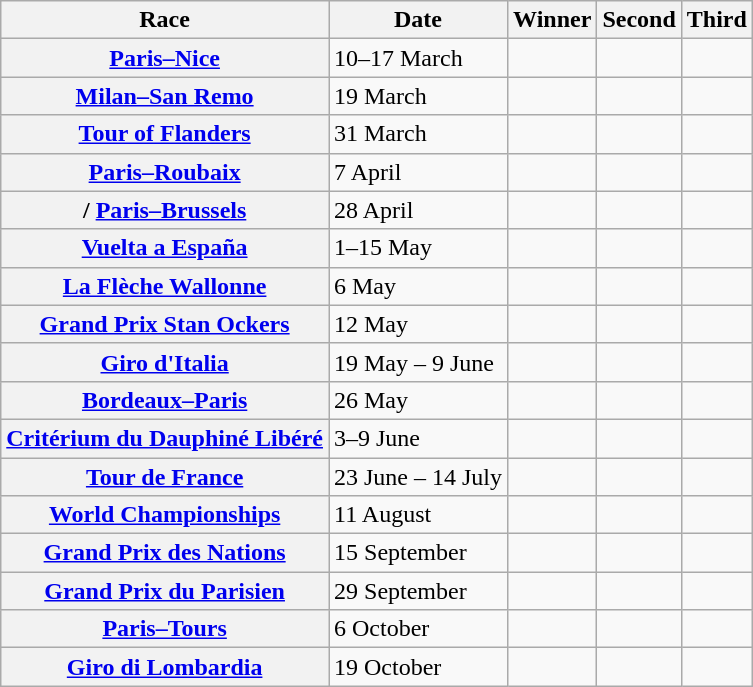<table class="wikitable plainrowheaders">
<tr>
<th scope="col">Race</th>
<th scope="col">Date</th>
<th scope="col">Winner</th>
<th scope="col">Second</th>
<th scope="col">Third</th>
</tr>
<tr>
<th scope="row"> <a href='#'>Paris–Nice</a></th>
<td>10–17 March</td>
<td></td>
<td></td>
<td></td>
</tr>
<tr>
<th scope="row"> <a href='#'>Milan–San Remo</a></th>
<td>19 March</td>
<td></td>
<td></td>
<td></td>
</tr>
<tr>
<th scope="row"> <a href='#'>Tour of Flanders</a></th>
<td>31 March</td>
<td></td>
<td></td>
<td></td>
</tr>
<tr>
<th scope="row"> <a href='#'>Paris–Roubaix</a></th>
<td>7 April</td>
<td></td>
<td></td>
<td></td>
</tr>
<tr>
<th scope="row">/ <a href='#'>Paris–Brussels</a></th>
<td>28 April</td>
<td></td>
<td></td>
<td></td>
</tr>
<tr>
<th scope="row"> <a href='#'>Vuelta a España</a></th>
<td>1–15 May</td>
<td></td>
<td></td>
<td></td>
</tr>
<tr>
<th scope="row"> <a href='#'>La Flèche Wallonne</a></th>
<td>6 May</td>
<td></td>
<td></td>
<td></td>
</tr>
<tr>
<th scope="row"> <a href='#'>Grand Prix Stan Ockers</a></th>
<td>12 May</td>
<td></td>
<td></td>
<td></td>
</tr>
<tr>
<th scope="row"> <a href='#'>Giro d'Italia</a></th>
<td>19 May – 9 June</td>
<td></td>
<td></td>
<td></td>
</tr>
<tr>
<th scope="row"> <a href='#'>Bordeaux–Paris</a></th>
<td>26 May</td>
<td></td>
<td></td>
<td></td>
</tr>
<tr>
<th scope="row"> <a href='#'>Critérium du Dauphiné Libéré</a></th>
<td>3–9 June</td>
<td></td>
<td></td>
<td></td>
</tr>
<tr>
<th scope="row"> <a href='#'>Tour de France</a></th>
<td>23 June – 14 July</td>
<td></td>
<td></td>
<td></td>
</tr>
<tr>
<th scope="row"> <a href='#'>World Championships</a></th>
<td>11 August</td>
<td></td>
<td></td>
<td></td>
</tr>
<tr>
<th scope="row"> <a href='#'>Grand Prix des Nations</a></th>
<td>15 September</td>
<td></td>
<td></td>
<td></td>
</tr>
<tr>
<th scope="row"> <a href='#'>Grand Prix du Parisien</a></th>
<td>29 September</td>
<td> </td>
<td> </td>
<td> </td>
</tr>
<tr>
<th scope="row"> <a href='#'>Paris–Tours</a></th>
<td>6 October</td>
<td></td>
<td></td>
<td></td>
</tr>
<tr>
<th scope="row"> <a href='#'>Giro di Lombardia</a></th>
<td>19 October</td>
<td></td>
<td></td>
<td></td>
</tr>
</table>
